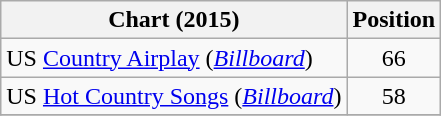<table class="wikitable sortable">
<tr>
<th scope="col">Chart (2015)</th>
<th scope="col">Position</th>
</tr>
<tr>
<td>US <a href='#'>Country Airplay</a> (<em><a href='#'>Billboard</a></em>)</td>
<td align="center">66</td>
</tr>
<tr>
<td>US <a href='#'>Hot Country Songs</a> (<em><a href='#'>Billboard</a></em>)</td>
<td align="center">58</td>
</tr>
<tr>
</tr>
</table>
